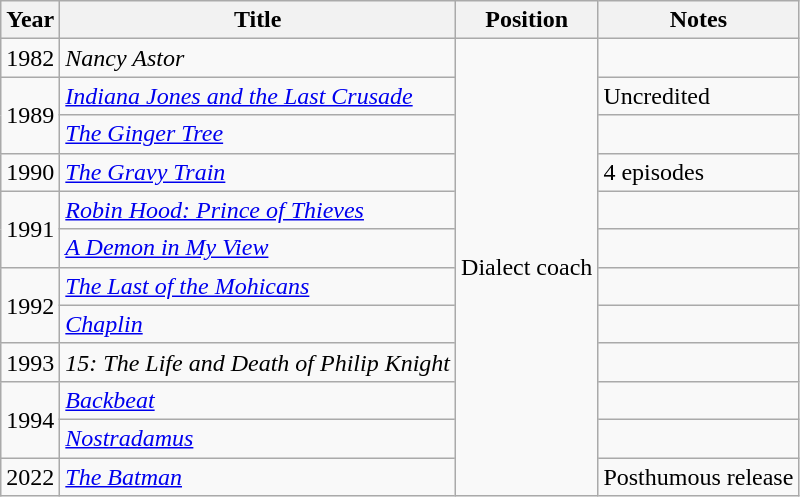<table class="wikitable">
<tr>
<th>Year</th>
<th>Title</th>
<th>Position</th>
<th>Notes</th>
</tr>
<tr>
<td>1982</td>
<td><em>Nancy Astor</em></td>
<td rowspan="12">Dialect coach</td>
<td></td>
</tr>
<tr>
<td rowspan="2">1989</td>
<td><em><a href='#'>Indiana Jones and the Last Crusade</a></em></td>
<td>Uncredited</td>
</tr>
<tr>
<td><em><a href='#'>The Ginger Tree</a></em></td>
<td></td>
</tr>
<tr>
<td>1990</td>
<td><em><a href='#'>The Gravy Train</a></em></td>
<td>4 episodes</td>
</tr>
<tr>
<td rowspan="2">1991</td>
<td><em><a href='#'>Robin Hood: Prince of Thieves</a></em></td>
<td></td>
</tr>
<tr>
<td><em><a href='#'>A Demon in My View</a></em></td>
<td></td>
</tr>
<tr>
<td rowspan="2">1992</td>
<td><em><a href='#'>The Last of the Mohicans</a></em></td>
<td></td>
</tr>
<tr>
<td><em><a href='#'>Chaplin</a></em></td>
<td></td>
</tr>
<tr>
<td>1993</td>
<td><em>15: The Life and Death of Philip Knight</em></td>
<td></td>
</tr>
<tr>
<td rowspan="2">1994</td>
<td><em><a href='#'>Backbeat</a></em></td>
<td></td>
</tr>
<tr>
<td><em><a href='#'>Nostradamus</a></em></td>
<td></td>
</tr>
<tr>
<td>2022</td>
<td><em><a href='#'>The Batman</a></em></td>
<td>Posthumous release</td>
</tr>
</table>
